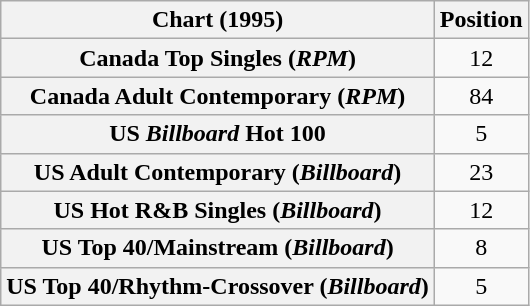<table class="wikitable sortable plainrowheaders">
<tr>
<th scope="col">Chart (1995)</th>
<th scope="col">Position</th>
</tr>
<tr>
<th scope="row">Canada Top Singles (<em>RPM</em>)</th>
<td align="center">12</td>
</tr>
<tr>
<th scope="row">Canada Adult Contemporary (<em>RPM</em>)</th>
<td align="center">84</td>
</tr>
<tr>
<th scope="row">US <em>Billboard</em> Hot 100</th>
<td align="center">5</td>
</tr>
<tr>
<th scope="row">US Adult Contemporary (<em>Billboard</em>)</th>
<td align="center">23</td>
</tr>
<tr>
<th scope="row">US Hot R&B Singles (<em>Billboard</em>)</th>
<td align="center">12</td>
</tr>
<tr>
<th scope="row">US Top 40/Mainstream (<em>Billboard</em>)</th>
<td align="center">8</td>
</tr>
<tr>
<th scope="row">US Top 40/Rhythm-Crossover (<em>Billboard</em>)</th>
<td align="center">5</td>
</tr>
</table>
